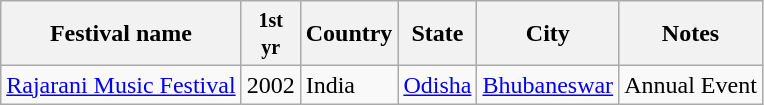<table class="wikitable sortable ">
<tr>
<th>Festival name</th>
<th><small>1st<br>yr</small><br></th>
<th>Country</th>
<th>State</th>
<th>City</th>
<th>Notes</th>
</tr>
<tr>
<td><a href='#'>Rajarani Music Festival</a></td>
<td>2002</td>
<td>India</td>
<td><a href='#'>Odisha</a></td>
<td><a href='#'>Bhubaneswar</a></td>
<td>Annual Event</td>
</tr>
</table>
